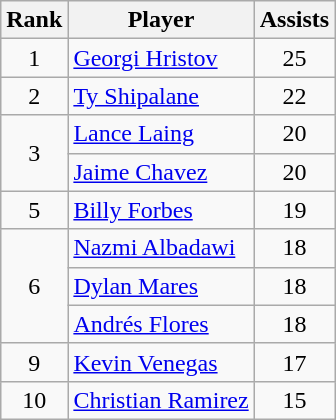<table class="wikitable">
<tr>
<th>Rank</th>
<th>Player</th>
<th>Assists</th>
</tr>
<tr>
<td align=center>1</td>
<td> <a href='#'>Georgi Hristov</a></td>
<td align=center>25</td>
</tr>
<tr>
<td align=center>2</td>
<td> <a href='#'>Ty Shipalane</a></td>
<td align=center>22</td>
</tr>
<tr>
<td rowspan="2" style="text-align:center;">3</td>
<td> <a href='#'>Lance Laing</a></td>
<td align=center>20</td>
</tr>
<tr>
<td> <a href='#'>Jaime Chavez</a></td>
<td align=center>20</td>
</tr>
<tr>
<td align=center>5</td>
<td> <a href='#'>Billy Forbes</a></td>
<td align=center>19</td>
</tr>
<tr>
<td rowspan="3" style="text-align:center;">6</td>
<td> <a href='#'>Nazmi Albadawi</a></td>
<td align=center>18</td>
</tr>
<tr>
<td> <a href='#'>Dylan Mares</a></td>
<td align=center>18</td>
</tr>
<tr>
<td> <a href='#'>Andrés Flores</a></td>
<td align=center>18</td>
</tr>
<tr>
<td align=center>9</td>
<td> <a href='#'>Kevin Venegas</a></td>
<td align=center>17</td>
</tr>
<tr>
<td align=center>10</td>
<td> <a href='#'>Christian Ramirez</a></td>
<td align=center>15</td>
</tr>
</table>
